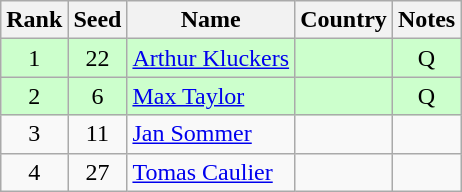<table class="wikitable" style="text-align:center;">
<tr>
<th>Rank</th>
<th>Seed</th>
<th>Name</th>
<th>Country</th>
<th>Notes</th>
</tr>
<tr bgcolor=ccffcc>
<td>1</td>
<td>22</td>
<td align=left><a href='#'>Arthur Kluckers</a></td>
<td align=left></td>
<td>Q</td>
</tr>
<tr bgcolor=ccffcc>
<td>2</td>
<td>6</td>
<td align=left><a href='#'>Max Taylor</a></td>
<td align=left></td>
<td>Q</td>
</tr>
<tr>
<td>3</td>
<td>11</td>
<td align=left><a href='#'>Jan Sommer</a></td>
<td align=left></td>
<td></td>
</tr>
<tr>
<td>4</td>
<td>27</td>
<td align=left><a href='#'>Tomas Caulier</a></td>
<td align=left></td>
<td></td>
</tr>
</table>
